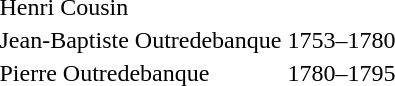<table>
<tr>
<td>Henri Cousin</td>
<td></td>
</tr>
<tr>
<td>Jean-Baptiste Outredebanque</td>
<td>1753–1780</td>
</tr>
<tr>
<td>Pierre Outredebanque</td>
<td>1780–1795</td>
</tr>
</table>
